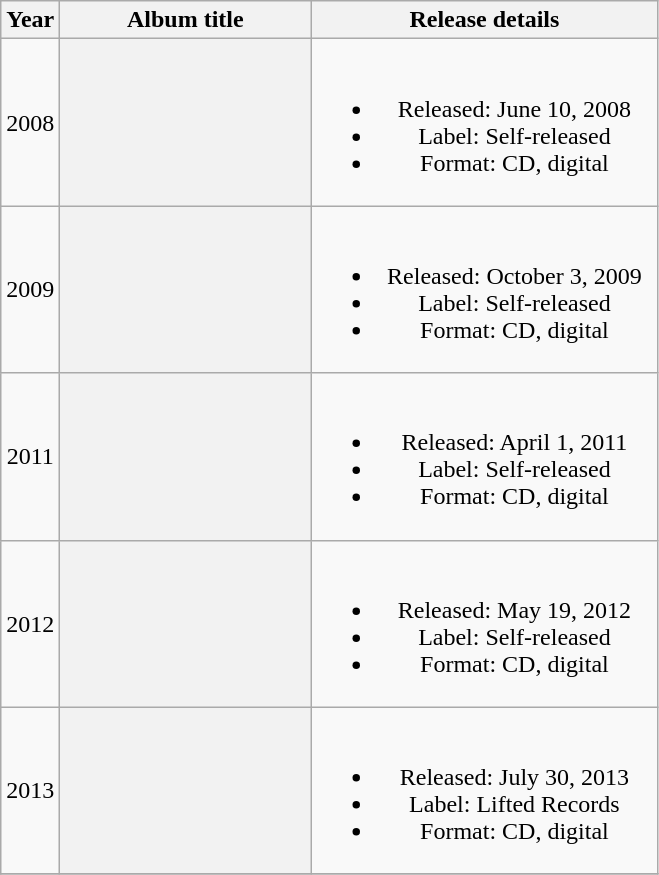<table class="wikitable plainrowheaders" style="text-align:center;">
<tr>
<th>Year</th>
<th scope="col" rowspan="1" style="width:10em;">Album title</th>
<th scope="col" rowspan="1" style="width:14em;">Release details</th>
</tr>
<tr>
<td>2008</td>
<th></th>
<td><br><ul><li>Released: June 10, 2008</li><li>Label: Self-released</li><li>Format: CD, digital</li></ul></td>
</tr>
<tr>
<td>2009</td>
<th></th>
<td><br><ul><li>Released: October 3, 2009</li><li>Label: Self-released</li><li>Format: CD, digital</li></ul></td>
</tr>
<tr>
<td>2011</td>
<th></th>
<td><br><ul><li>Released: April 1, 2011</li><li>Label: Self-released</li><li>Format: CD, digital</li></ul></td>
</tr>
<tr>
<td>2012</td>
<th></th>
<td><br><ul><li>Released: May 19, 2012</li><li>Label: Self-released</li><li>Format: CD, digital</li></ul></td>
</tr>
<tr>
<td>2013</td>
<th></th>
<td><br><ul><li>Released: July 30, 2013</li><li>Label: Lifted Records</li><li>Format: CD, digital</li></ul></td>
</tr>
<tr>
</tr>
</table>
